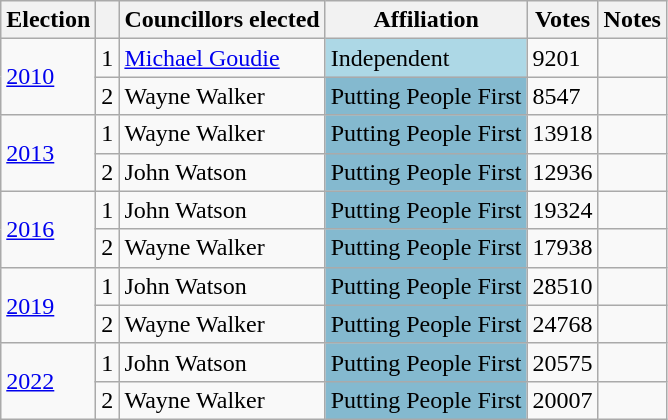<table class="wikitable sortable">
<tr>
<th>Election</th>
<th></th>
<th>Councillors elected</th>
<th>Affiliation</th>
<th>Votes</th>
<th>Notes</th>
</tr>
<tr>
<td rowspan=2><a href='#'>2010</a></td>
<td>1</td>
<td><a href='#'>Michael Goudie</a></td>
<td bgcolor="lightblue">Independent</td>
<td>9201</td>
<td></td>
</tr>
<tr>
<td>2</td>
<td>Wayne Walker</td>
<td bgcolor=84B9CF>Putting People First</td>
<td>8547</td>
<td></td>
</tr>
<tr>
<td rowspan=2><a href='#'>2013</a></td>
<td>1</td>
<td>Wayne Walker</td>
<td bgcolor=84B9CF>Putting People First</td>
<td>13918</td>
<td></td>
</tr>
<tr>
<td>2</td>
<td>John Watson</td>
<td bgcolor=84B9CF>Putting People First</td>
<td>12936</td>
<td></td>
</tr>
<tr>
<td rowspan=2><a href='#'>2016</a></td>
<td>1</td>
<td>John Watson</td>
<td bgcolor=84B9CF>Putting People First</td>
<td>19324</td>
<td></td>
</tr>
<tr>
<td>2</td>
<td>Wayne Walker</td>
<td bgcolor=84B9CF>Putting People First</td>
<td>17938</td>
<td></td>
</tr>
<tr>
<td rowspan=2><a href='#'>2019</a></td>
<td>1</td>
<td>John Watson</td>
<td bgcolor=84B9CF>Putting People First</td>
<td>28510</td>
<td></td>
</tr>
<tr>
<td>2</td>
<td>Wayne Walker</td>
<td bgcolor=84B9CF>Putting People First</td>
<td>24768</td>
<td></td>
</tr>
<tr>
<td rowspan=2><a href='#'>2022</a></td>
<td>1</td>
<td>John Watson</td>
<td bgcolor=84B9CF>Putting People First</td>
<td>20575</td>
<td></td>
</tr>
<tr>
<td>2</td>
<td>Wayne Walker</td>
<td bgcolor=84B9CF>Putting People First</td>
<td>20007</td>
<td></td>
</tr>
</table>
